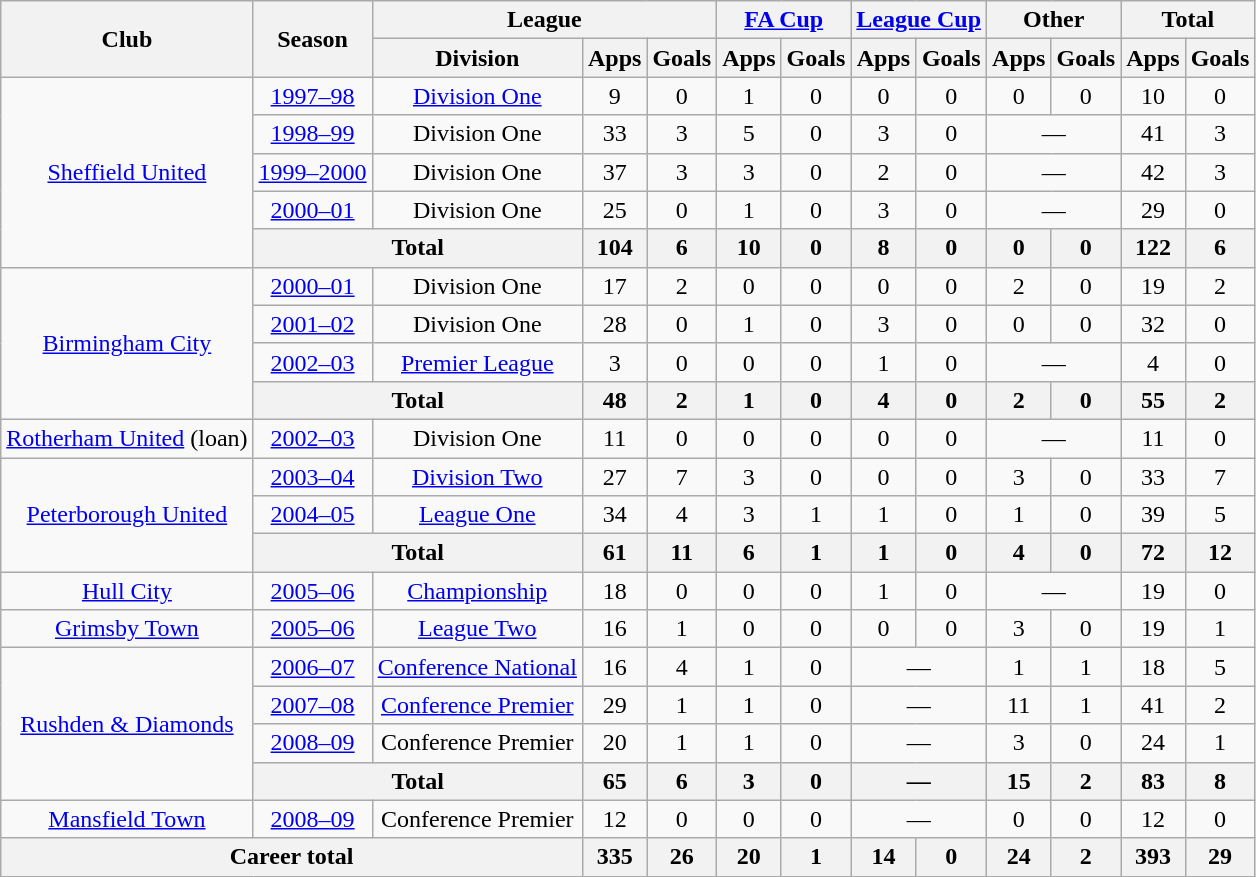<table class="wikitable" style="text-align:center">
<tr>
<th rowspan="2">Club</th>
<th rowspan="2">Season</th>
<th colspan="3">League</th>
<th colspan="2"><a href='#'>FA Cup</a></th>
<th colspan="2"><a href='#'>League Cup</a></th>
<th colspan="2">Other</th>
<th colspan="2">Total</th>
</tr>
<tr>
<th>Division</th>
<th>Apps</th>
<th>Goals</th>
<th>Apps</th>
<th>Goals</th>
<th>Apps</th>
<th>Goals</th>
<th>Apps</th>
<th>Goals</th>
<th>Apps</th>
<th>Goals</th>
</tr>
<tr>
<td rowspan="5"><a href='#'>Sheffield United</a></td>
<td><a href='#'>1997–98</a></td>
<td><a href='#'>Division One</a></td>
<td>9</td>
<td>0</td>
<td>1</td>
<td>0</td>
<td>0</td>
<td>0</td>
<td>0</td>
<td>0</td>
<td>10</td>
<td>0</td>
</tr>
<tr>
<td><a href='#'>1998–99</a></td>
<td>Division One</td>
<td>33</td>
<td>3</td>
<td>5</td>
<td>0</td>
<td>3</td>
<td>0</td>
<td colspan="2">—</td>
<td>41</td>
<td>3</td>
</tr>
<tr>
<td><a href='#'>1999–2000</a></td>
<td>Division One</td>
<td>37</td>
<td>3</td>
<td>3</td>
<td>0</td>
<td>2</td>
<td>0</td>
<td colspan="2">—</td>
<td>42</td>
<td>3</td>
</tr>
<tr>
<td><a href='#'>2000–01</a></td>
<td>Division One</td>
<td>25</td>
<td>0</td>
<td>1</td>
<td>0</td>
<td>3</td>
<td>0</td>
<td colspan="2">—</td>
<td>29</td>
<td>0</td>
</tr>
<tr>
<th colspan="2">Total</th>
<th>104</th>
<th>6</th>
<th>10</th>
<th>0</th>
<th>8</th>
<th>0</th>
<th>0</th>
<th>0</th>
<th>122</th>
<th>6</th>
</tr>
<tr>
<td rowspan="4"><a href='#'>Birmingham City</a></td>
<td><a href='#'>2000–01</a></td>
<td>Division One</td>
<td>17</td>
<td>2</td>
<td>0</td>
<td>0</td>
<td>0</td>
<td>0</td>
<td>2</td>
<td>0</td>
<td>19</td>
<td>2</td>
</tr>
<tr>
<td><a href='#'>2001–02</a></td>
<td>Division One</td>
<td>28</td>
<td>0</td>
<td>1</td>
<td>0</td>
<td>3</td>
<td>0</td>
<td>0</td>
<td>0</td>
<td>32</td>
<td>0</td>
</tr>
<tr>
<td><a href='#'>2002–03</a></td>
<td><a href='#'>Premier League</a></td>
<td>3</td>
<td>0</td>
<td>0</td>
<td>0</td>
<td>1</td>
<td>0</td>
<td colspan="2">—</td>
<td>4</td>
<td>0</td>
</tr>
<tr>
<th colspan="2">Total</th>
<th>48</th>
<th>2</th>
<th>1</th>
<th>0</th>
<th>4</th>
<th>0</th>
<th>2</th>
<th>0</th>
<th>55</th>
<th>2</th>
</tr>
<tr>
<td><a href='#'>Rotherham United</a> (loan)</td>
<td><a href='#'>2002–03</a></td>
<td>Division One</td>
<td>11</td>
<td>0</td>
<td>0</td>
<td>0</td>
<td>0</td>
<td>0</td>
<td colspan="2">—</td>
<td>11</td>
<td>0</td>
</tr>
<tr>
<td rowspan="3"><a href='#'>Peterborough United</a></td>
<td><a href='#'>2003–04</a></td>
<td><a href='#'>Division Two</a></td>
<td>27</td>
<td>7</td>
<td>3</td>
<td>0</td>
<td>0</td>
<td>0</td>
<td>3</td>
<td>0</td>
<td>33</td>
<td>7</td>
</tr>
<tr>
<td><a href='#'>2004–05</a></td>
<td><a href='#'>League One</a></td>
<td>34</td>
<td>4</td>
<td>3</td>
<td>1</td>
<td>1</td>
<td>0</td>
<td>1</td>
<td>0</td>
<td>39</td>
<td>5</td>
</tr>
<tr>
<th colspan="2">Total</th>
<th>61</th>
<th>11</th>
<th>6</th>
<th>1</th>
<th>1</th>
<th>0</th>
<th>4</th>
<th>0</th>
<th>72</th>
<th>12</th>
</tr>
<tr>
<td><a href='#'>Hull City</a></td>
<td><a href='#'>2005–06</a></td>
<td><a href='#'>Championship</a></td>
<td>18</td>
<td>0</td>
<td>0</td>
<td>0</td>
<td>1</td>
<td>0</td>
<td colspan="2">—</td>
<td>19</td>
<td>0</td>
</tr>
<tr>
<td><a href='#'>Grimsby Town</a></td>
<td><a href='#'>2005–06</a></td>
<td><a href='#'>League Two</a></td>
<td>16</td>
<td>1</td>
<td>0</td>
<td>0</td>
<td>0</td>
<td>0</td>
<td>3</td>
<td>0</td>
<td>19</td>
<td>1</td>
</tr>
<tr>
<td rowspan="4"><a href='#'>Rushden & Diamonds</a></td>
<td><a href='#'>2006–07</a></td>
<td><a href='#'>Conference National</a></td>
<td>16</td>
<td>4</td>
<td>1</td>
<td>0</td>
<td colspan="2">—</td>
<td>1</td>
<td>1</td>
<td>18</td>
<td>5</td>
</tr>
<tr>
<td><a href='#'>2007–08</a></td>
<td><a href='#'>Conference Premier</a></td>
<td>29</td>
<td>1</td>
<td>1</td>
<td>0</td>
<td colspan="2">—</td>
<td>11</td>
<td>1</td>
<td>41</td>
<td>2</td>
</tr>
<tr>
<td><a href='#'>2008–09</a></td>
<td>Conference Premier</td>
<td>20</td>
<td>1</td>
<td>1</td>
<td>0</td>
<td colspan="2">—</td>
<td>3</td>
<td>0</td>
<td>24</td>
<td>1</td>
</tr>
<tr>
<th colspan="2">Total</th>
<th>65</th>
<th>6</th>
<th>3</th>
<th>0</th>
<th colspan="2">—</th>
<th>15</th>
<th>2</th>
<th>83</th>
<th>8</th>
</tr>
<tr>
<td><a href='#'>Mansfield Town</a></td>
<td><a href='#'>2008–09</a></td>
<td>Conference Premier</td>
<td>12</td>
<td>0</td>
<td>0</td>
<td>0</td>
<td colspan="2">—</td>
<td>0</td>
<td>0</td>
<td>12</td>
<td>0</td>
</tr>
<tr>
<th colspan="3">Career total</th>
<th>335</th>
<th>26</th>
<th>20</th>
<th>1</th>
<th>14</th>
<th>0</th>
<th>24</th>
<th>2</th>
<th>393</th>
<th>29</th>
</tr>
</table>
